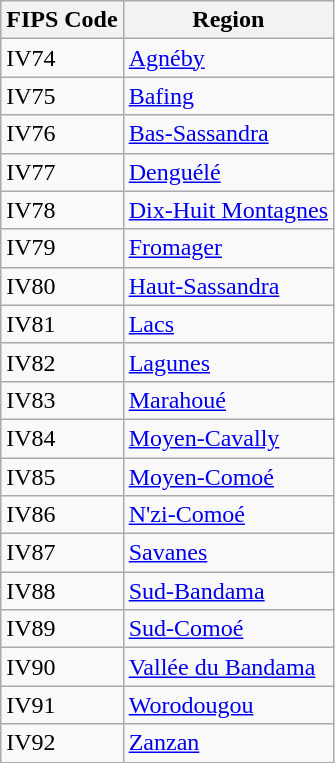<table class="wikitable">
<tr>
<th>FIPS Code</th>
<th>Region</th>
</tr>
<tr>
<td>IV74</td>
<td><a href='#'>Agnéby</a></td>
</tr>
<tr>
<td>IV75</td>
<td><a href='#'>Bafing</a></td>
</tr>
<tr>
<td>IV76</td>
<td><a href='#'>Bas-Sassandra</a></td>
</tr>
<tr>
<td>IV77</td>
<td><a href='#'>Denguélé</a></td>
</tr>
<tr>
<td>IV78</td>
<td><a href='#'>Dix-Huit Montagnes</a></td>
</tr>
<tr>
<td>IV79</td>
<td><a href='#'>Fromager</a></td>
</tr>
<tr>
<td>IV80</td>
<td><a href='#'>Haut-Sassandra</a></td>
</tr>
<tr>
<td>IV81</td>
<td><a href='#'>Lacs</a></td>
</tr>
<tr>
<td>IV82</td>
<td><a href='#'>Lagunes</a></td>
</tr>
<tr>
<td>IV83</td>
<td><a href='#'>Marahoué</a></td>
</tr>
<tr>
<td>IV84</td>
<td><a href='#'>Moyen-Cavally</a></td>
</tr>
<tr>
<td>IV85</td>
<td><a href='#'>Moyen-Comoé</a></td>
</tr>
<tr>
<td>IV86</td>
<td><a href='#'>N'zi-Comoé</a></td>
</tr>
<tr>
<td>IV87</td>
<td><a href='#'>Savanes</a></td>
</tr>
<tr>
<td>IV88</td>
<td><a href='#'>Sud-Bandama</a></td>
</tr>
<tr>
<td>IV89</td>
<td><a href='#'>Sud-Comoé</a></td>
</tr>
<tr>
<td>IV90</td>
<td><a href='#'>Vallée du Bandama</a></td>
</tr>
<tr>
<td>IV91</td>
<td><a href='#'>Worodougou</a></td>
</tr>
<tr>
<td>IV92</td>
<td><a href='#'>Zanzan</a></td>
</tr>
</table>
